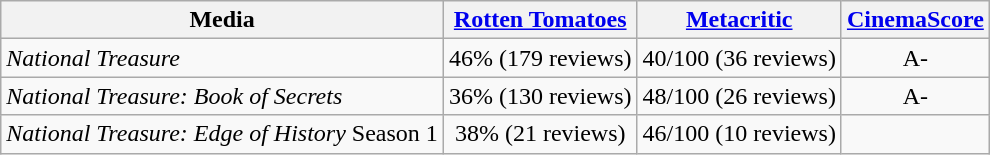<table class="wikitable sortable" border="1" style="text-align: center;">
<tr>
<th>Media</th>
<th><a href='#'>Rotten Tomatoes</a></th>
<th><a href='#'>Metacritic</a></th>
<th><a href='#'>CinemaScore</a></th>
</tr>
<tr>
<td style="text-align: left;"><em>National Treasure</em></td>
<td>46% (179 reviews)</td>
<td>40/100 (36 reviews)</td>
<td>A-</td>
</tr>
<tr>
<td style="text-align: left;"><em>National Treasure: Book of Secrets</em></td>
<td>36% (130 reviews)</td>
<td>48/100 (26 reviews)</td>
<td>A-</td>
</tr>
<tr>
<td style="text-align: left;"><em>National Treasure: Edge of History</em> Season 1</td>
<td>38% (21 reviews)</td>
<td>46/100 (10 reviews)</td>
<td></td>
</tr>
</table>
